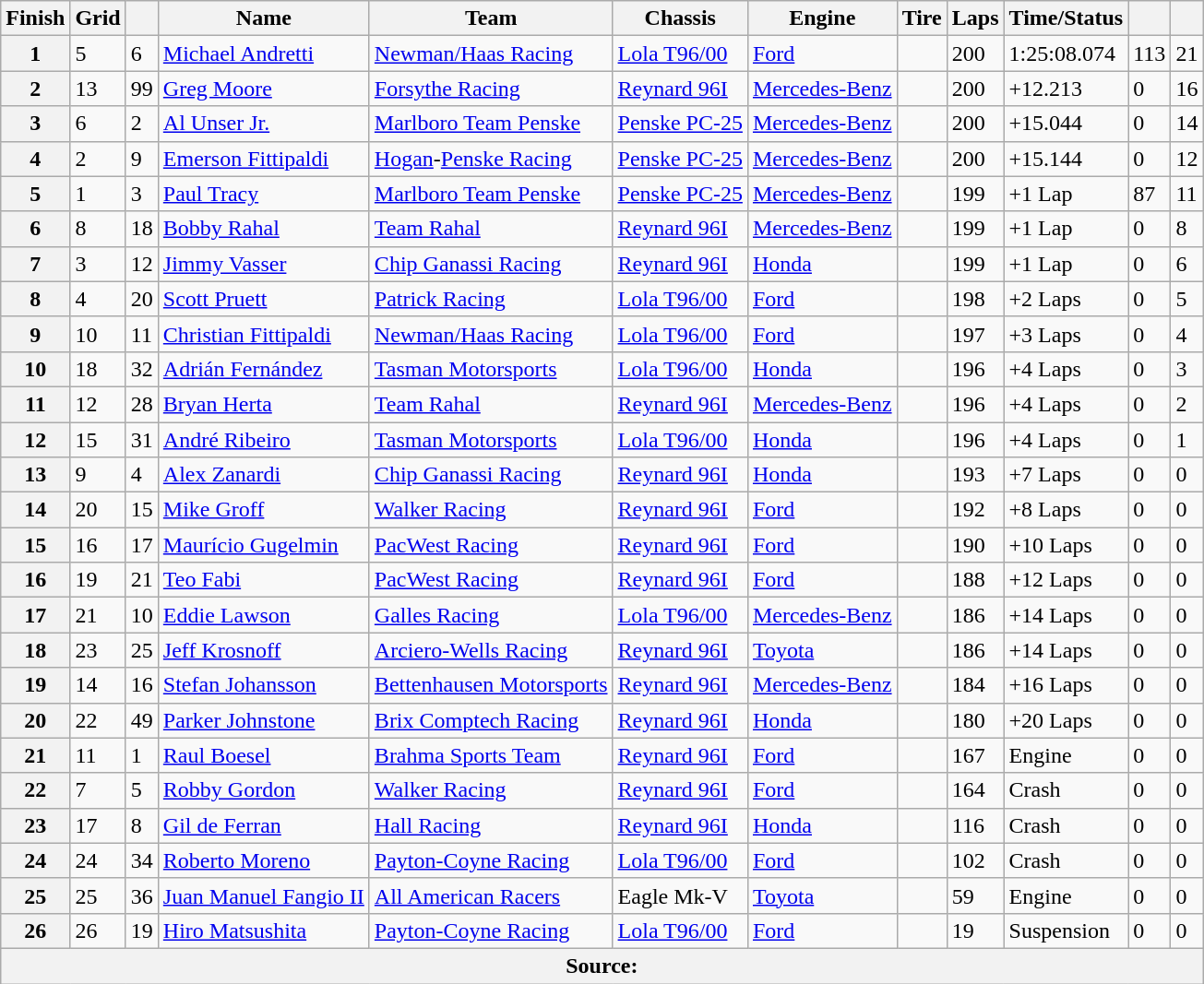<table class="wikitable">
<tr>
<th>Finish</th>
<th>Grid</th>
<th></th>
<th>Name</th>
<th>Team</th>
<th>Chassis</th>
<th>Engine</th>
<th>Tire</th>
<th>Laps</th>
<th>Time/Status</th>
<th></th>
<th></th>
</tr>
<tr>
<th>1</th>
<td>5</td>
<td>6</td>
<td> <a href='#'>Michael Andretti</a></td>
<td><a href='#'>Newman/Haas Racing</a></td>
<td><a href='#'>Lola T96/00</a></td>
<td><a href='#'>Ford</a></td>
<td></td>
<td>200</td>
<td>1:25:08.074</td>
<td>113</td>
<td>21</td>
</tr>
<tr>
<th>2</th>
<td>13</td>
<td>99</td>
<td> <a href='#'>Greg Moore</a></td>
<td><a href='#'>Forsythe Racing</a></td>
<td><a href='#'>Reynard 96I</a></td>
<td><a href='#'>Mercedes-Benz</a></td>
<td></td>
<td>200</td>
<td>+12.213</td>
<td>0</td>
<td>16</td>
</tr>
<tr>
<th>3</th>
<td>6</td>
<td>2</td>
<td> <a href='#'>Al Unser Jr.</a></td>
<td><a href='#'>Marlboro Team Penske</a></td>
<td><a href='#'>Penske PC-25</a></td>
<td><a href='#'>Mercedes-Benz</a></td>
<td></td>
<td>200</td>
<td>+15.044</td>
<td>0</td>
<td>14</td>
</tr>
<tr>
<th>4</th>
<td>2</td>
<td>9</td>
<td> <a href='#'>Emerson Fittipaldi</a></td>
<td><a href='#'>Hogan</a>-<a href='#'>Penske Racing</a></td>
<td><a href='#'>Penske PC-25</a></td>
<td><a href='#'>Mercedes-Benz</a></td>
<td></td>
<td>200</td>
<td>+15.144</td>
<td>0</td>
<td>12</td>
</tr>
<tr>
<th>5</th>
<td>1</td>
<td>3</td>
<td> <a href='#'>Paul Tracy</a></td>
<td><a href='#'>Marlboro Team Penske</a></td>
<td><a href='#'>Penske PC-25</a></td>
<td><a href='#'>Mercedes-Benz</a></td>
<td></td>
<td>199</td>
<td>+1 Lap</td>
<td>87</td>
<td>11</td>
</tr>
<tr>
<th>6</th>
<td>8</td>
<td>18</td>
<td> <a href='#'>Bobby Rahal</a></td>
<td><a href='#'>Team Rahal</a></td>
<td><a href='#'>Reynard 96I</a></td>
<td><a href='#'>Mercedes-Benz</a></td>
<td></td>
<td>199</td>
<td>+1 Lap</td>
<td>0</td>
<td>8</td>
</tr>
<tr>
<th>7</th>
<td>3</td>
<td>12</td>
<td> <a href='#'>Jimmy Vasser</a></td>
<td><a href='#'>Chip Ganassi Racing</a></td>
<td><a href='#'>Reynard 96I</a></td>
<td><a href='#'>Honda</a></td>
<td></td>
<td>199</td>
<td>+1 Lap</td>
<td>0</td>
<td>6</td>
</tr>
<tr>
<th>8</th>
<td>4</td>
<td>20</td>
<td> <a href='#'>Scott Pruett</a></td>
<td><a href='#'>Patrick Racing</a></td>
<td><a href='#'>Lola T96/00</a></td>
<td><a href='#'>Ford</a></td>
<td></td>
<td>198</td>
<td>+2 Laps</td>
<td>0</td>
<td>5</td>
</tr>
<tr>
<th>9</th>
<td>10</td>
<td>11</td>
<td> <a href='#'>Christian Fittipaldi</a></td>
<td><a href='#'>Newman/Haas Racing</a></td>
<td><a href='#'>Lola T96/00</a></td>
<td><a href='#'>Ford</a></td>
<td></td>
<td>197</td>
<td>+3 Laps</td>
<td>0</td>
<td>4</td>
</tr>
<tr>
<th>10</th>
<td>18</td>
<td>32</td>
<td> <a href='#'>Adrián Fernández</a></td>
<td><a href='#'>Tasman Motorsports</a></td>
<td><a href='#'>Lola T96/00</a></td>
<td><a href='#'>Honda</a></td>
<td></td>
<td>196</td>
<td>+4 Laps</td>
<td>0</td>
<td>3</td>
</tr>
<tr>
<th>11</th>
<td>12</td>
<td>28</td>
<td> <a href='#'>Bryan Herta</a></td>
<td><a href='#'>Team Rahal</a></td>
<td><a href='#'>Reynard 96I</a></td>
<td><a href='#'>Mercedes-Benz</a></td>
<td></td>
<td>196</td>
<td>+4 Laps</td>
<td>0</td>
<td>2</td>
</tr>
<tr>
<th>12</th>
<td>15</td>
<td>31</td>
<td> <a href='#'>André Ribeiro</a></td>
<td><a href='#'>Tasman Motorsports</a></td>
<td><a href='#'>Lola T96/00</a></td>
<td><a href='#'>Honda</a></td>
<td></td>
<td>196</td>
<td>+4 Laps</td>
<td>0</td>
<td>1</td>
</tr>
<tr>
<th>13</th>
<td>9</td>
<td>4</td>
<td> <a href='#'>Alex Zanardi</a></td>
<td><a href='#'>Chip Ganassi Racing</a></td>
<td><a href='#'>Reynard 96I</a></td>
<td><a href='#'>Honda</a></td>
<td></td>
<td>193</td>
<td>+7 Laps</td>
<td>0</td>
<td>0</td>
</tr>
<tr>
<th>14</th>
<td>20</td>
<td>15</td>
<td> <a href='#'>Mike Groff</a></td>
<td><a href='#'>Walker Racing</a></td>
<td><a href='#'>Reynard 96I</a></td>
<td><a href='#'>Ford</a></td>
<td></td>
<td>192</td>
<td>+8 Laps</td>
<td>0</td>
<td>0</td>
</tr>
<tr>
<th>15</th>
<td>16</td>
<td>17</td>
<td> <a href='#'>Maurício Gugelmin</a></td>
<td><a href='#'>PacWest Racing</a></td>
<td><a href='#'>Reynard 96I</a></td>
<td><a href='#'>Ford</a></td>
<td></td>
<td>190</td>
<td>+10 Laps</td>
<td>0</td>
<td>0</td>
</tr>
<tr>
<th>16</th>
<td>19</td>
<td>21</td>
<td> <a href='#'>Teo Fabi</a></td>
<td><a href='#'>PacWest Racing</a></td>
<td><a href='#'>Reynard 96I</a></td>
<td><a href='#'>Ford</a></td>
<td></td>
<td>188</td>
<td>+12 Laps</td>
<td>0</td>
<td>0</td>
</tr>
<tr>
<th>17</th>
<td>21</td>
<td>10</td>
<td> <a href='#'>Eddie Lawson</a></td>
<td><a href='#'>Galles Racing</a></td>
<td><a href='#'>Lola T96/00</a></td>
<td><a href='#'>Mercedes-Benz</a></td>
<td></td>
<td>186</td>
<td>+14 Laps</td>
<td>0</td>
<td>0</td>
</tr>
<tr>
<th>18</th>
<td>23</td>
<td>25</td>
<td> <a href='#'>Jeff Krosnoff</a></td>
<td><a href='#'>Arciero-Wells Racing</a></td>
<td><a href='#'>Reynard 96I</a></td>
<td><a href='#'>Toyota</a></td>
<td></td>
<td>186</td>
<td>+14 Laps</td>
<td>0</td>
<td>0</td>
</tr>
<tr>
<th>19</th>
<td>14</td>
<td>16</td>
<td> <a href='#'>Stefan Johansson</a></td>
<td><a href='#'>Bettenhausen Motorsports</a></td>
<td><a href='#'>Reynard 96I</a></td>
<td><a href='#'>Mercedes-Benz</a></td>
<td></td>
<td>184</td>
<td>+16 Laps</td>
<td>0</td>
<td>0</td>
</tr>
<tr>
<th>20</th>
<td>22</td>
<td>49</td>
<td> <a href='#'>Parker Johnstone</a></td>
<td><a href='#'>Brix Comptech Racing</a></td>
<td><a href='#'>Reynard 96I</a></td>
<td><a href='#'>Honda</a></td>
<td></td>
<td>180</td>
<td>+20 Laps</td>
<td>0</td>
<td>0</td>
</tr>
<tr>
<th>21</th>
<td>11</td>
<td>1</td>
<td> <a href='#'>Raul Boesel</a></td>
<td><a href='#'>Brahma Sports Team</a></td>
<td><a href='#'>Reynard 96I</a></td>
<td><a href='#'>Ford</a></td>
<td></td>
<td>167</td>
<td>Engine</td>
<td>0</td>
<td>0</td>
</tr>
<tr>
<th>22</th>
<td>7</td>
<td>5</td>
<td> <a href='#'>Robby Gordon</a></td>
<td><a href='#'>Walker Racing</a></td>
<td><a href='#'>Reynard 96I</a></td>
<td><a href='#'>Ford</a></td>
<td></td>
<td>164</td>
<td>Crash</td>
<td>0</td>
<td>0</td>
</tr>
<tr>
<th>23</th>
<td>17</td>
<td>8</td>
<td> <a href='#'>Gil de Ferran</a></td>
<td><a href='#'>Hall Racing</a></td>
<td><a href='#'>Reynard 96I</a></td>
<td><a href='#'>Honda</a></td>
<td></td>
<td>116</td>
<td>Crash</td>
<td>0</td>
<td>0</td>
</tr>
<tr>
<th>24</th>
<td>24</td>
<td>34</td>
<td> <a href='#'>Roberto Moreno</a></td>
<td><a href='#'>Payton-Coyne Racing</a></td>
<td><a href='#'>Lola T96/00</a></td>
<td><a href='#'>Ford</a></td>
<td></td>
<td>102</td>
<td>Crash</td>
<td>0</td>
<td>0</td>
</tr>
<tr>
<th>25</th>
<td>25</td>
<td>36</td>
<td> <a href='#'>Juan Manuel Fangio II</a></td>
<td><a href='#'>All American Racers</a></td>
<td>Eagle Mk-V</td>
<td><a href='#'>Toyota</a></td>
<td></td>
<td>59</td>
<td>Engine</td>
<td>0</td>
<td>0</td>
</tr>
<tr>
<th>26</th>
<td>26</td>
<td>19</td>
<td> <a href='#'>Hiro Matsushita</a></td>
<td><a href='#'>Payton-Coyne Racing</a></td>
<td><a href='#'>Lola T96/00</a></td>
<td><a href='#'>Ford</a></td>
<td></td>
<td>19</td>
<td>Suspension</td>
<td>0</td>
<td>0</td>
</tr>
<tr>
<th colspan="12">Source:</th>
</tr>
</table>
